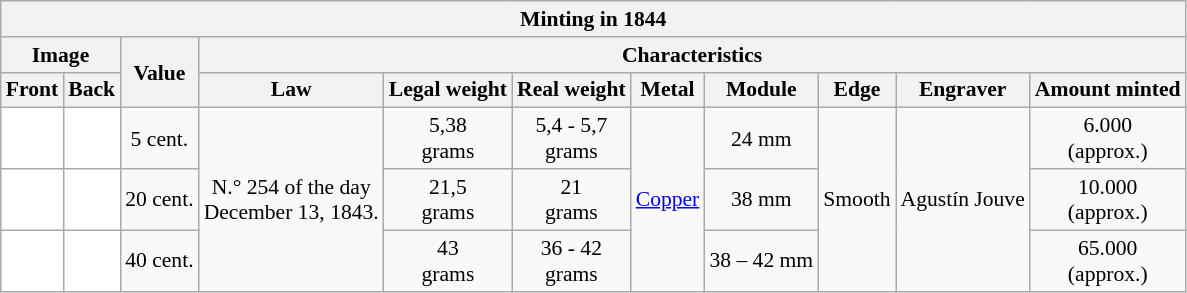<table class="wikitable" align="center" style="font-size: 90%">
<tr>
<th colspan="11"><strong>Minting in 1844</strong></th>
</tr>
<tr>
<th colspan="2">Image</th>
<th rowspan="2">Value</th>
<th colspan="8">Characteristics</th>
</tr>
<tr>
<th>Front</th>
<th>Back</th>
<th>Law</th>
<th>Legal weight</th>
<th>Real weight</th>
<th>Metal</th>
<th>Module</th>
<th>Edge</th>
<th>Engraver</th>
<th>Amount minted</th>
</tr>
<tr>
<td align="center" bgcolor="#FFFFFF"></td>
<td align="center" bgcolor="#FFFFFF"></td>
<td style="text-align: center;">5 cent.</td>
<td rowspan="3" style="text-align: center;">N.° 254 of the day<br>December 13, 1843.</td>
<td style="text-align: center;">5,38<br>grams</td>
<td style="text-align: center;">5,4 - 5,7<br>grams</td>
<td rowspan="3" style="text-align: center;"><a href='#'>Copper</a></td>
<td style="text-align: center;">24 mm</td>
<td rowspan="3" style="text-align: center;">Smooth</td>
<td rowspan="3" style="text-align: center;">Agustín Jouve</td>
<td style="text-align: center;">6.000<br>(approx.)</td>
</tr>
<tr>
<td align="center" bgcolor="#FFFFFF"></td>
<td align="center" bgcolor="#FFFFFF"></td>
<td style="text-align: center;">20 cent.</td>
<td style="text-align: center;">21,5<br>grams</td>
<td style="text-align: center;">21<br>grams</td>
<td style="text-align: center;">38 mm</td>
<td style="text-align: center;">10.000<br>(approx.)</td>
</tr>
<tr>
<td align="center" bgcolor="#FFFFFF"></td>
<td align="center" bgcolor="#FFFFFF"></td>
<td style="text-align: center;">40 cent.</td>
<td style="text-align: center;">43<br>grams</td>
<td style="text-align: center;">36 - 42<br>grams</td>
<td style="text-align: center;">38 – 42 mm</td>
<td style="text-align: center;">65.000<br>(approx.)</td>
</tr>
</table>
